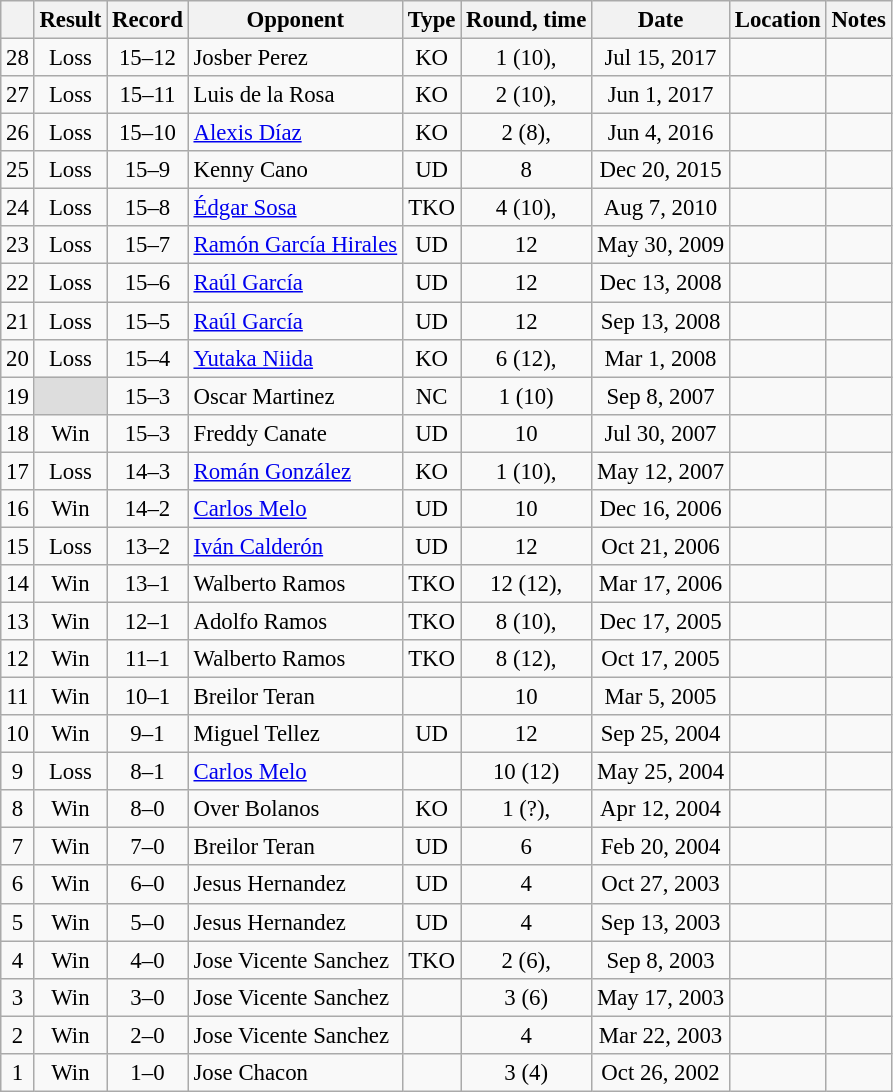<table class="wikitable" style="text-align:center; font-size:95%">
<tr>
<th></th>
<th>Result</th>
<th>Record</th>
<th>Opponent</th>
<th>Type</th>
<th>Round, time</th>
<th>Date</th>
<th>Location</th>
<th>Notes</th>
</tr>
<tr>
<td>28</td>
<td>Loss</td>
<td>15–12 </td>
<td style="text-align:left;">Josber Perez</td>
<td>KO</td>
<td>1 (10), </td>
<td>Jul 15, 2017</td>
<td style="text-align:left;"></td>
<td></td>
</tr>
<tr>
<td>27</td>
<td>Loss</td>
<td>15–11 </td>
<td style="text-align:left;">Luis de la Rosa</td>
<td>KO</td>
<td>2 (10), </td>
<td>Jun 1, 2017</td>
<td style="text-align:left;"></td>
<td></td>
</tr>
<tr>
<td>26</td>
<td>Loss</td>
<td>15–10 </td>
<td style="text-align:left;"><a href='#'>Alexis Díaz</a></td>
<td>KO</td>
<td>2 (8), </td>
<td>Jun 4, 2016</td>
<td style="text-align:left;"></td>
<td></td>
</tr>
<tr>
<td>25</td>
<td>Loss</td>
<td>15–9 </td>
<td style="text-align:left;">Kenny Cano</td>
<td>UD</td>
<td>8</td>
<td>Dec 20, 2015</td>
<td style="text-align:left;"></td>
<td></td>
</tr>
<tr>
<td>24</td>
<td>Loss</td>
<td>15–8 </td>
<td style="text-align:left;"><a href='#'>Édgar Sosa</a></td>
<td>TKO</td>
<td>4 (10), </td>
<td>Aug 7, 2010</td>
<td style="text-align:left;"></td>
<td></td>
</tr>
<tr>
<td>23</td>
<td>Loss</td>
<td>15–7 </td>
<td style="text-align:left;"><a href='#'>Ramón García Hirales</a></td>
<td>UD</td>
<td>12</td>
<td>May 30, 2009</td>
<td style="text-align:left;"></td>
<td style="text-align:left;"></td>
</tr>
<tr>
<td>22</td>
<td>Loss</td>
<td>15–6 </td>
<td style="text-align:left;"><a href='#'>Raúl García</a></td>
<td>UD</td>
<td>12</td>
<td>Dec 13, 2008</td>
<td style="text-align:left;"></td>
<td style="text-align:left;"></td>
</tr>
<tr>
<td>21</td>
<td>Loss</td>
<td>15–5 </td>
<td style="text-align:left;"><a href='#'>Raúl García</a></td>
<td>UD</td>
<td>12</td>
<td>Sep 13, 2008</td>
<td style="text-align:left;"></td>
<td style="text-align:left;"></td>
</tr>
<tr>
<td>20</td>
<td>Loss</td>
<td>15–4 </td>
<td style="text-align:left;"><a href='#'>Yutaka Niida</a></td>
<td>KO</td>
<td>6 (12), </td>
<td>Mar 1, 2008</td>
<td style="text-align:left;"></td>
<td style="text-align:left;"></td>
</tr>
<tr>
<td>19</td>
<td style="background:#ddd;"></td>
<td>15–3 </td>
<td style="text-align:left;">Oscar Martinez</td>
<td>NC</td>
<td>1 (10)</td>
<td>Sep 8, 2007</td>
<td style="text-align:left;"></td>
<td style="text-align:left;"></td>
</tr>
<tr>
<td>18</td>
<td>Win</td>
<td>15–3</td>
<td style="text-align:left;">Freddy Canate</td>
<td>UD</td>
<td>10</td>
<td>Jul 30, 2007</td>
<td style="text-align:left;"></td>
<td></td>
</tr>
<tr>
<td>17</td>
<td>Loss</td>
<td>14–3</td>
<td style="text-align:left;"><a href='#'>Román González</a></td>
<td>KO</td>
<td>1 (10), </td>
<td>May 12, 2007</td>
<td style="text-align:left;"></td>
<td style="text-align:left;"></td>
</tr>
<tr>
<td>16</td>
<td>Win</td>
<td>14–2</td>
<td style="text-align:left;"><a href='#'>Carlos Melo</a></td>
<td>UD</td>
<td>10</td>
<td>Dec 16, 2006</td>
<td style="text-align:left;"></td>
<td></td>
</tr>
<tr>
<td>15</td>
<td>Loss</td>
<td>13–2</td>
<td style="text-align:left;"><a href='#'>Iván Calderón</a></td>
<td>UD</td>
<td>12</td>
<td>Oct 21, 2006</td>
<td style="text-align:left;"></td>
<td style="text-align:left;"></td>
</tr>
<tr>
<td>14</td>
<td>Win</td>
<td>13–1</td>
<td style="text-align:left;">Walberto Ramos</td>
<td>TKO</td>
<td>12 (12), </td>
<td>Mar 17, 2006</td>
<td style="text-align:left;"></td>
<td style="text-align:left;"></td>
</tr>
<tr>
<td>13</td>
<td>Win</td>
<td>12–1</td>
<td style="text-align:left;">Adolfo Ramos</td>
<td>TKO</td>
<td>8 (10), </td>
<td>Dec 17, 2005</td>
<td style="text-align:left;"></td>
<td></td>
</tr>
<tr>
<td>12</td>
<td>Win</td>
<td>11–1</td>
<td style="text-align:left;">Walberto Ramos</td>
<td>TKO</td>
<td>8 (12), </td>
<td>Oct 17, 2005</td>
<td style="text-align:left;"></td>
<td style="text-align:left;"></td>
</tr>
<tr>
<td>11</td>
<td>Win</td>
<td>10–1</td>
<td style="text-align:left;">Breilor Teran</td>
<td></td>
<td>10</td>
<td>Mar 5, 2005</td>
<td style="text-align:left;"></td>
<td></td>
</tr>
<tr>
<td>10</td>
<td>Win</td>
<td>9–1</td>
<td style="text-align:left;">Miguel Tellez</td>
<td>UD</td>
<td>12</td>
<td>Sep 25, 2004</td>
<td style="text-align:left;"></td>
<td style="text-align:left;"></td>
</tr>
<tr>
<td>9</td>
<td>Loss</td>
<td>8–1</td>
<td style="text-align:left;"><a href='#'>Carlos Melo</a></td>
<td></td>
<td>10 (12)</td>
<td>May 25, 2004</td>
<td style="text-align:left;"></td>
<td style="text-align:left;"></td>
</tr>
<tr>
<td>8</td>
<td>Win</td>
<td>8–0</td>
<td style="text-align:left;">Over Bolanos</td>
<td>KO</td>
<td>1 (?), </td>
<td>Apr 12, 2004</td>
<td style="text-align:left;"></td>
<td></td>
</tr>
<tr>
<td>7</td>
<td>Win</td>
<td>7–0</td>
<td style="text-align:left;">Breilor Teran</td>
<td>UD</td>
<td>6</td>
<td>Feb 20, 2004</td>
<td style="text-align:left;"></td>
<td></td>
</tr>
<tr>
<td>6</td>
<td>Win</td>
<td>6–0</td>
<td style="text-align:left;">Jesus Hernandez</td>
<td>UD</td>
<td>4</td>
<td>Oct 27, 2003</td>
<td style="text-align:left;"></td>
<td></td>
</tr>
<tr>
<td>5</td>
<td>Win</td>
<td>5–0</td>
<td style="text-align:left;">Jesus Hernandez</td>
<td>UD</td>
<td>4</td>
<td>Sep 13, 2003</td>
<td style="text-align:left;"></td>
<td></td>
</tr>
<tr>
<td>4</td>
<td>Win</td>
<td>4–0</td>
<td style="text-align:left;">Jose Vicente Sanchez</td>
<td>TKO</td>
<td>2 (6), </td>
<td>Sep 8, 2003</td>
<td style="text-align:left;"></td>
<td></td>
</tr>
<tr>
<td>3</td>
<td>Win</td>
<td>3–0</td>
<td style="text-align:left;">Jose Vicente Sanchez</td>
<td></td>
<td>3 (6)</td>
<td>May 17, 2003</td>
<td style="text-align:left;"></td>
<td></td>
</tr>
<tr>
<td>2</td>
<td>Win</td>
<td>2–0</td>
<td style="text-align:left;">Jose Vicente Sanchez</td>
<td></td>
<td>4</td>
<td>Mar 22, 2003</td>
<td style="text-align:left;"></td>
<td></td>
</tr>
<tr>
<td>1</td>
<td>Win</td>
<td>1–0</td>
<td style="text-align:left;">Jose Chacon</td>
<td></td>
<td>3 (4)</td>
<td>Oct 26, 2002</td>
<td style="text-align:left;"></td>
<td></td>
</tr>
</table>
